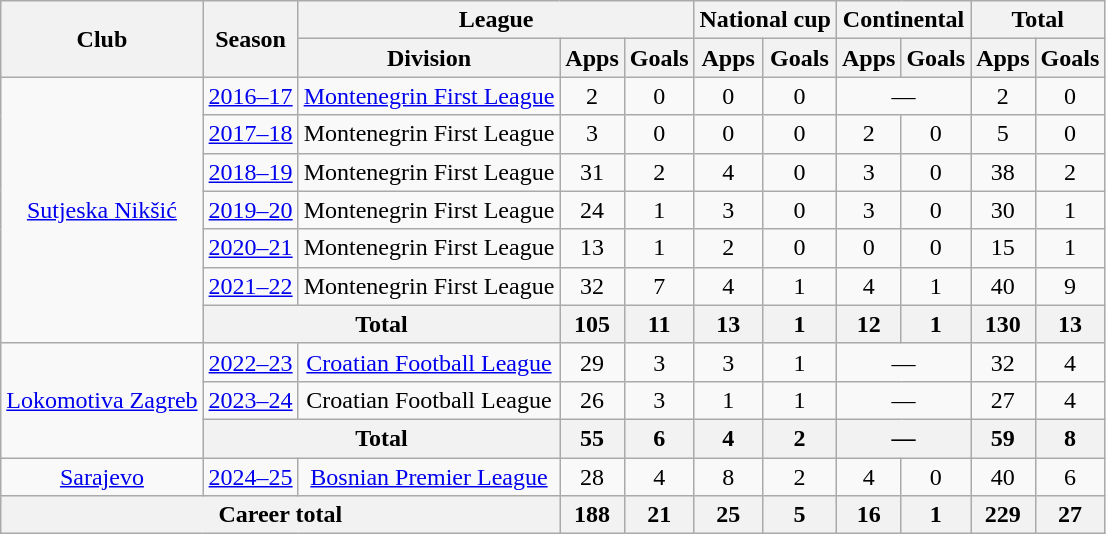<table class="wikitable" style="text-align:center">
<tr>
<th rowspan=2>Club</th>
<th rowspan=2>Season</th>
<th colspan=3>League</th>
<th colspan=2>National cup</th>
<th colspan=2>Continental</th>
<th colspan=2>Total</th>
</tr>
<tr>
<th>Division</th>
<th>Apps</th>
<th>Goals</th>
<th>Apps</th>
<th>Goals</th>
<th>Apps</th>
<th>Goals</th>
<th>Apps</th>
<th>Goals</th>
</tr>
<tr>
<td rowspan=7><a href='#'>Sutjeska Nikšić</a></td>
<td><a href='#'>2016–17</a></td>
<td><a href='#'>Montenegrin First League</a></td>
<td>2</td>
<td>0</td>
<td>0</td>
<td>0</td>
<td colspan=2>—</td>
<td>2</td>
<td>0</td>
</tr>
<tr>
<td><a href='#'>2017–18</a></td>
<td>Montenegrin First League</td>
<td>3</td>
<td>0</td>
<td>0</td>
<td>0</td>
<td>2</td>
<td>0</td>
<td>5</td>
<td>0</td>
</tr>
<tr>
<td><a href='#'>2018–19</a></td>
<td>Montenegrin First League</td>
<td>31</td>
<td>2</td>
<td>4</td>
<td>0</td>
<td>3</td>
<td>0</td>
<td>38</td>
<td>2</td>
</tr>
<tr>
<td><a href='#'>2019–20</a></td>
<td>Montenegrin First League</td>
<td>24</td>
<td>1</td>
<td>3</td>
<td>0</td>
<td>3</td>
<td>0</td>
<td>30</td>
<td>1</td>
</tr>
<tr>
<td><a href='#'>2020–21</a></td>
<td>Montenegrin First League</td>
<td>13</td>
<td>1</td>
<td>2</td>
<td>0</td>
<td>0</td>
<td>0</td>
<td>15</td>
<td>1</td>
</tr>
<tr>
<td><a href='#'>2021–22</a></td>
<td>Montenegrin First League</td>
<td>32</td>
<td>7</td>
<td>4</td>
<td>1</td>
<td>4</td>
<td>1</td>
<td>40</td>
<td>9</td>
</tr>
<tr>
<th colspan=2>Total</th>
<th>105</th>
<th>11</th>
<th>13</th>
<th>1</th>
<th>12</th>
<th>1</th>
<th>130</th>
<th>13</th>
</tr>
<tr>
<td rowspan=3><a href='#'>Lokomotiva Zagreb</a></td>
<td><a href='#'>2022–23</a></td>
<td><a href='#'>Croatian Football League</a></td>
<td>29</td>
<td>3</td>
<td>3</td>
<td>1</td>
<td colspan=2>—</td>
<td>32</td>
<td>4</td>
</tr>
<tr>
<td><a href='#'>2023–24</a></td>
<td>Croatian Football League</td>
<td>26</td>
<td>3</td>
<td>1</td>
<td>1</td>
<td colspan=2>—</td>
<td>27</td>
<td>4</td>
</tr>
<tr>
<th colspan=2>Total</th>
<th>55</th>
<th>6</th>
<th>4</th>
<th>2</th>
<th colspan=2>—</th>
<th>59</th>
<th>8</th>
</tr>
<tr>
<td><a href='#'>Sarajevo</a></td>
<td><a href='#'>2024–25</a></td>
<td><a href='#'>Bosnian Premier League</a></td>
<td>28</td>
<td>4</td>
<td>8</td>
<td>2</td>
<td>4</td>
<td>0</td>
<td>40</td>
<td>6</td>
</tr>
<tr>
<th colspan=3>Career total</th>
<th>188</th>
<th>21</th>
<th>25</th>
<th>5</th>
<th>16</th>
<th>1</th>
<th>229</th>
<th>27</th>
</tr>
</table>
